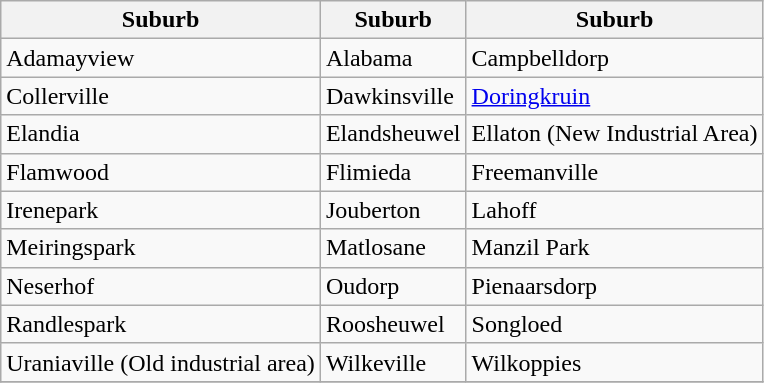<table class="wikitable sortable">
<tr>
<th>Suburb</th>
<th>Suburb</th>
<th>Suburb</th>
</tr>
<tr>
<td>Adamayview</td>
<td>Alabama</td>
<td>Campbelldorp</td>
</tr>
<tr>
<td>Collerville</td>
<td>Dawkinsville</td>
<td><a href='#'>Doringkruin</a></td>
</tr>
<tr>
<td>Elandia</td>
<td>Elandsheuwel</td>
<td>Ellaton (New Industrial Area)</td>
</tr>
<tr>
<td>Flamwood</td>
<td>Flimieda</td>
<td>Freemanville</td>
</tr>
<tr>
<td>Irenepark</td>
<td>Jouberton</td>
<td>Lahoff</td>
</tr>
<tr>
<td>Meiringspark</td>
<td>Matlosane</td>
<td>Manzil Park</td>
</tr>
<tr>
<td>Neserhof</td>
<td>Oudorp</td>
<td>Pienaarsdorp</td>
</tr>
<tr>
<td>Randlespark</td>
<td>Roosheuwel</td>
<td>Songloed</td>
</tr>
<tr>
<td>Uraniaville (Old industrial area)</td>
<td>Wilkeville</td>
<td>Wilkoppies</td>
</tr>
<tr>
</tr>
</table>
